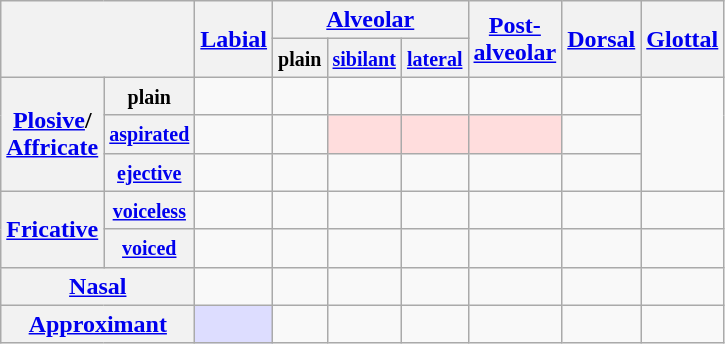<table class="wikitable" style=text-align:center>
<tr>
<th rowspan="2" colspan="2"></th>
<th rowspan="2"><a href='#'>Labial</a></th>
<th colspan="3"><a href='#'>Alveolar</a></th>
<th rowspan="2"><a href='#'>Post-<br>alveolar</a></th>
<th rowspan="2"><a href='#'>Dorsal</a></th>
<th rowspan="2"><a href='#'>Glottal</a></th>
</tr>
<tr>
<th><small>plain</small></th>
<th><small><a href='#'>sibilant</a></small></th>
<th><small><a href='#'>lateral</a></small></th>
</tr>
<tr>
<th rowspan="3"><a href='#'>Plosive</a>/<br><a href='#'>Affricate</a></th>
<th><small>plain</small></th>
<td></td>
<td></td>
<td></td>
<td></td>
<td></td>
<td></td>
<td rowspan="3"></td>
</tr>
<tr>
<th><small><a href='#'>aspirated</a></small></th>
<td></td>
<td></td>
<td style="background:#FFDDDD"></td>
<td style="background:#FFDDDD"></td>
<td style="background:#FFDDDD"></td>
<td></td>
</tr>
<tr>
<th><small><a href='#'>ejective</a></small></th>
<td></td>
<td></td>
<td></td>
<td></td>
<td></td>
<td></td>
</tr>
<tr>
<th rowspan="2"><a href='#'>Fricative</a></th>
<th><small><a href='#'>voiceless</a></small></th>
<td></td>
<td></td>
<td></td>
<td></td>
<td></td>
<td></td>
<td></td>
</tr>
<tr>
<th><small><a href='#'>voiced</a></small></th>
<td></td>
<td></td>
<td></td>
<td></td>
<td></td>
<td></td>
<td></td>
</tr>
<tr>
<th colspan="2"><a href='#'>Nasal</a></th>
<td></td>
<td></td>
<td></td>
<td></td>
<td></td>
<td></td>
<td></td>
</tr>
<tr>
<th colspan="2"><a href='#'>Approximant</a></th>
<td style="background:#DDDDFF"></td>
<td></td>
<td></td>
<td></td>
<td></td>
<td></td>
<td></td>
</tr>
</table>
